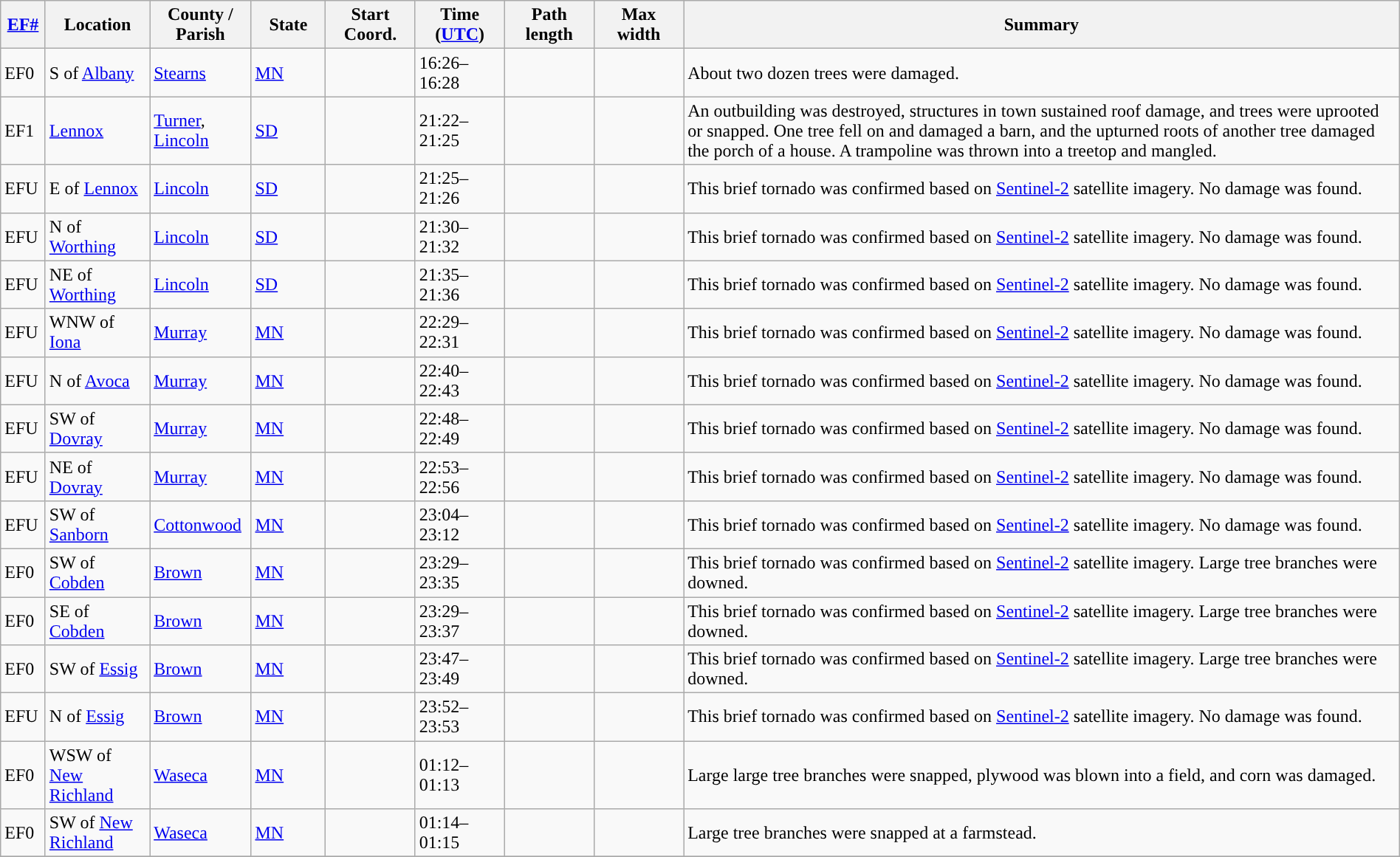<table class="wikitable sortable" style="width:100%;">
<tr>
<th scope="col"  style="width:3%; text-align:center;"><a href='#'>EF#</a></th>
<th scope="col"  style="width:7%; text-align:center;" class="unsortable">Location</th>
<th scope="col"  style="width:6%; text-align:center;" class="unsortable">County / Parish</th>
<th scope="col"  style="width:5%; text-align:center;">State</th>
<th scope="col"  style="width:6%; text-align:center;">Start Coord.</th>
<th scope="col"  style="width:6%; text-align:center;">Time (<a href='#'>UTC</a>)</th>
<th scope="col"  style="width:6%; text-align:center;">Path length</th>
<th scope="col"  style="width:6%; text-align:center;">Max width</th>
<th scope="col" class="unsortable" style="width:48%; text-align:center;">Summary</th>
</tr>
<tr>
<td>EF0</td>
<td>S of <a href='#'>Albany</a></td>
<td><a href='#'>Stearns</a></td>
<td><a href='#'>MN</a></td>
<td></td>
<td>16:26–16:28</td>
<td></td>
<td></td>
<td>About two dozen trees were damaged.</td>
</tr>
<tr>
<td>EF1</td>
<td><a href='#'>Lennox</a></td>
<td><a href='#'>Turner</a>, <a href='#'>Lincoln</a></td>
<td><a href='#'>SD</a></td>
<td></td>
<td>21:22–21:25</td>
<td></td>
<td></td>
<td>An outbuilding was destroyed, structures in town sustained roof damage, and trees were uprooted or snapped. One tree fell on and damaged a barn, and the upturned roots of another tree damaged the porch of a house. A trampoline was thrown into a treetop and mangled.</td>
</tr>
<tr>
<td>EFU</td>
<td>E of <a href='#'>Lennox</a></td>
<td><a href='#'>Lincoln</a></td>
<td><a href='#'>SD</a></td>
<td></td>
<td>21:25–21:26</td>
<td></td>
<td></td>
<td>This brief tornado was confirmed based on <a href='#'>Sentinel-2</a> satellite imagery. No damage was found.</td>
</tr>
<tr>
<td>EFU</td>
<td>N of <a href='#'>Worthing</a></td>
<td><a href='#'>Lincoln</a></td>
<td><a href='#'>SD</a></td>
<td></td>
<td>21:30–21:32</td>
<td></td>
<td></td>
<td>This brief tornado was confirmed based on <a href='#'>Sentinel-2</a> satellite imagery. No damage was found.</td>
</tr>
<tr>
<td>EFU</td>
<td>NE of <a href='#'>Worthing</a></td>
<td><a href='#'>Lincoln</a></td>
<td><a href='#'>SD</a></td>
<td></td>
<td>21:35–21:36</td>
<td></td>
<td></td>
<td>This brief tornado was confirmed based on <a href='#'>Sentinel-2</a> satellite imagery. No damage was found.</td>
</tr>
<tr>
<td>EFU</td>
<td>WNW of <a href='#'>Iona</a></td>
<td><a href='#'>Murray</a></td>
<td><a href='#'>MN</a></td>
<td></td>
<td>22:29–22:31</td>
<td></td>
<td></td>
<td>This brief tornado was confirmed based on <a href='#'>Sentinel-2</a> satellite imagery. No damage was found.</td>
</tr>
<tr>
<td>EFU</td>
<td>N of <a href='#'>Avoca</a></td>
<td><a href='#'>Murray</a></td>
<td><a href='#'>MN</a></td>
<td></td>
<td>22:40–22:43</td>
<td></td>
<td></td>
<td>This brief tornado was confirmed based on <a href='#'>Sentinel-2</a> satellite imagery. No damage was found.</td>
</tr>
<tr>
<td>EFU</td>
<td>SW of <a href='#'>Dovray</a></td>
<td><a href='#'>Murray</a></td>
<td><a href='#'>MN</a></td>
<td></td>
<td>22:48–22:49</td>
<td></td>
<td></td>
<td>This brief tornado was confirmed based on <a href='#'>Sentinel-2</a> satellite imagery. No damage was found.</td>
</tr>
<tr>
<td>EFU</td>
<td>NE of <a href='#'>Dovray</a></td>
<td><a href='#'>Murray</a></td>
<td><a href='#'>MN</a></td>
<td></td>
<td>22:53–22:56</td>
<td></td>
<td></td>
<td>This brief tornado was confirmed based on <a href='#'>Sentinel-2</a> satellite imagery. No damage was found.</td>
</tr>
<tr>
<td>EFU</td>
<td>SW of <a href='#'>Sanborn</a></td>
<td><a href='#'>Cottonwood</a></td>
<td><a href='#'>MN</a></td>
<td></td>
<td>23:04–23:12</td>
<td></td>
<td></td>
<td>This brief tornado was confirmed based on <a href='#'>Sentinel-2</a> satellite imagery. No damage was found.</td>
</tr>
<tr>
<td>EF0</td>
<td>SW of <a href='#'>Cobden</a></td>
<td><a href='#'>Brown</a></td>
<td><a href='#'>MN</a></td>
<td></td>
<td>23:29–23:35</td>
<td></td>
<td></td>
<td>This brief tornado was confirmed based on <a href='#'>Sentinel-2</a> satellite imagery. Large tree branches were downed.</td>
</tr>
<tr>
<td>EF0</td>
<td>SE of <a href='#'>Cobden</a></td>
<td><a href='#'>Brown</a></td>
<td><a href='#'>MN</a></td>
<td></td>
<td>23:29–23:37</td>
<td></td>
<td></td>
<td>This brief tornado was confirmed based on <a href='#'>Sentinel-2</a> satellite imagery. Large tree branches were downed.</td>
</tr>
<tr>
<td>EF0</td>
<td>SW of <a href='#'>Essig</a></td>
<td><a href='#'>Brown</a></td>
<td><a href='#'>MN</a></td>
<td></td>
<td>23:47–23:49</td>
<td></td>
<td></td>
<td>This brief tornado was confirmed based on <a href='#'>Sentinel-2</a> satellite imagery. Large tree branches were downed.</td>
</tr>
<tr>
<td>EFU</td>
<td>N of <a href='#'>Essig</a></td>
<td><a href='#'>Brown</a></td>
<td><a href='#'>MN</a></td>
<td></td>
<td>23:52–23:53</td>
<td></td>
<td></td>
<td>This brief tornado was confirmed based on <a href='#'>Sentinel-2</a> satellite imagery. No damage was found.</td>
</tr>
<tr>
<td>EF0</td>
<td>WSW of <a href='#'>New Richland</a></td>
<td><a href='#'>Waseca</a></td>
<td><a href='#'>MN</a></td>
<td></td>
<td>01:12–01:13</td>
<td></td>
<td></td>
<td>Large large tree branches were snapped, plywood was blown into a field, and corn was damaged.</td>
</tr>
<tr>
<td>EF0</td>
<td>SW of <a href='#'>New Richland</a></td>
<td><a href='#'>Waseca</a></td>
<td><a href='#'>MN</a></td>
<td></td>
<td>01:14–01:15</td>
<td></td>
<td></td>
<td>Large tree branches were snapped at a farmstead.</td>
</tr>
<tr>
</tr>
</table>
